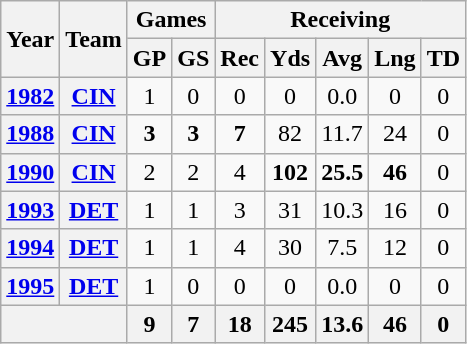<table class="wikitable" style="text-align:center">
<tr>
<th rowspan="2">Year</th>
<th rowspan="2">Team</th>
<th colspan="2">Games</th>
<th colspan="5">Receiving</th>
</tr>
<tr>
<th>GP</th>
<th>GS</th>
<th>Rec</th>
<th>Yds</th>
<th>Avg</th>
<th>Lng</th>
<th>TD</th>
</tr>
<tr>
<th><a href='#'>1982</a></th>
<th><a href='#'>CIN</a></th>
<td>1</td>
<td>0</td>
<td>0</td>
<td>0</td>
<td>0.0</td>
<td>0</td>
<td>0</td>
</tr>
<tr>
<th><a href='#'>1988</a></th>
<th><a href='#'>CIN</a></th>
<td><strong>3</strong></td>
<td><strong>3</strong></td>
<td><strong>7</strong></td>
<td>82</td>
<td>11.7</td>
<td>24</td>
<td>0</td>
</tr>
<tr>
<th><a href='#'>1990</a></th>
<th><a href='#'>CIN</a></th>
<td>2</td>
<td>2</td>
<td>4</td>
<td><strong>102</strong></td>
<td><strong>25.5</strong></td>
<td><strong>46</strong></td>
<td>0</td>
</tr>
<tr>
<th><a href='#'>1993</a></th>
<th><a href='#'>DET</a></th>
<td>1</td>
<td>1</td>
<td>3</td>
<td>31</td>
<td>10.3</td>
<td>16</td>
<td>0</td>
</tr>
<tr>
<th><a href='#'>1994</a></th>
<th><a href='#'>DET</a></th>
<td>1</td>
<td>1</td>
<td>4</td>
<td>30</td>
<td>7.5</td>
<td>12</td>
<td>0</td>
</tr>
<tr>
<th><a href='#'>1995</a></th>
<th><a href='#'>DET</a></th>
<td>1</td>
<td>0</td>
<td>0</td>
<td>0</td>
<td>0.0</td>
<td>0</td>
<td>0</td>
</tr>
<tr>
<th colspan="2"></th>
<th>9</th>
<th>7</th>
<th>18</th>
<th>245</th>
<th>13.6</th>
<th>46</th>
<th>0</th>
</tr>
</table>
